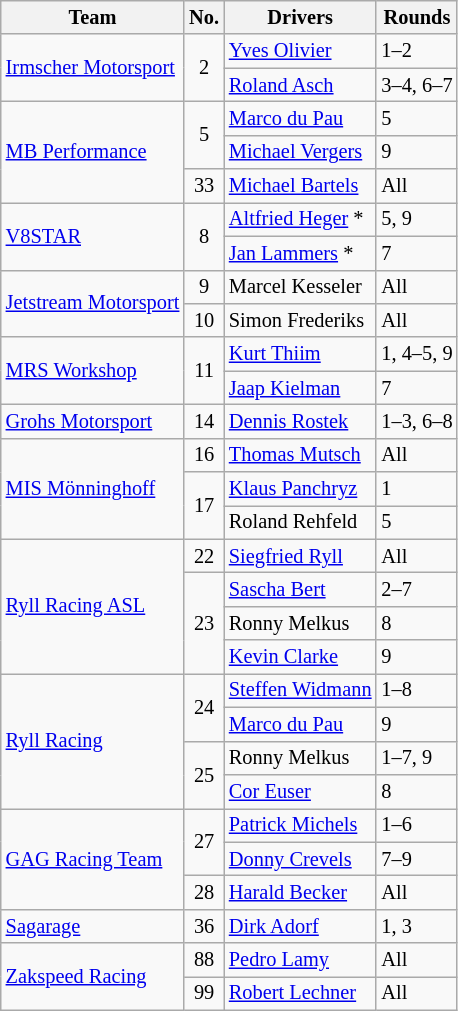<table class="wikitable" style="font-size: 85%;">
<tr>
<th>Team</th>
<th>No.</th>
<th>Drivers</th>
<th>Rounds</th>
</tr>
<tr>
<td rowspan=2> <a href='#'>Irmscher Motorsport</a></td>
<td rowspan=2 align=center>2</td>
<td> <a href='#'>Yves Olivier</a></td>
<td>1–2</td>
</tr>
<tr>
<td> <a href='#'>Roland Asch</a></td>
<td>3–4, 6–7</td>
</tr>
<tr>
<td rowspan=3> <a href='#'>MB Performance</a></td>
<td rowspan=2 align=center>5</td>
<td> <a href='#'>Marco du Pau</a></td>
<td>5</td>
</tr>
<tr>
<td> <a href='#'>Michael Vergers</a></td>
<td>9</td>
</tr>
<tr>
<td align=center>33</td>
<td> <a href='#'>Michael Bartels</a></td>
<td>All</td>
</tr>
<tr>
<td rowspan=2> <a href='#'>V8STAR</a></td>
<td rowspan=2 align=center>8</td>
<td> <a href='#'>Altfried Heger</a> *</td>
<td>5, 9</td>
</tr>
<tr>
<td> <a href='#'>Jan Lammers</a> *</td>
<td>7</td>
</tr>
<tr>
<td rowspan=2> <a href='#'>Jetstream Motorsport</a></td>
<td align=center>9</td>
<td> Marcel Kesseler</td>
<td>All</td>
</tr>
<tr>
<td align=center>10</td>
<td> Simon Frederiks</td>
<td>All</td>
</tr>
<tr>
<td rowspan=2> <a href='#'>MRS Workshop</a></td>
<td rowspan=2 align=center>11</td>
<td> <a href='#'>Kurt Thiim</a></td>
<td>1, 4–5, 9</td>
</tr>
<tr>
<td> <a href='#'>Jaap Kielman</a></td>
<td>7</td>
</tr>
<tr>
<td> <a href='#'>Grohs Motorsport</a></td>
<td align=center>14</td>
<td> <a href='#'>Dennis Rostek</a></td>
<td>1–3, 6–8</td>
</tr>
<tr>
<td rowspan=3> <a href='#'>MIS Mönninghoff</a></td>
<td align=center>16</td>
<td> <a href='#'>Thomas Mutsch</a></td>
<td>All</td>
</tr>
<tr>
<td rowspan=2 align=center>17</td>
<td> <a href='#'>Klaus Panchryz</a></td>
<td>1</td>
</tr>
<tr>
<td> Roland Rehfeld</td>
<td>5</td>
</tr>
<tr>
<td rowspan=4> <a href='#'>Ryll Racing ASL</a></td>
<td align=center>22</td>
<td> <a href='#'>Siegfried Ryll</a></td>
<td>All</td>
</tr>
<tr>
<td rowspan=3 align=center>23</td>
<td> <a href='#'>Sascha Bert</a></td>
<td>2–7</td>
</tr>
<tr>
<td> Ronny Melkus</td>
<td>8</td>
</tr>
<tr>
<td> <a href='#'>Kevin Clarke</a></td>
<td>9</td>
</tr>
<tr>
<td rowspan=4> <a href='#'>Ryll Racing</a></td>
<td rowspan=2 align=center>24</td>
<td> <a href='#'>Steffen Widmann</a></td>
<td>1–8</td>
</tr>
<tr>
<td> <a href='#'>Marco du Pau</a></td>
<td>9</td>
</tr>
<tr>
<td rowspan=2 align=center>25</td>
<td> Ronny Melkus</td>
<td>1–7, 9</td>
</tr>
<tr>
<td> <a href='#'>Cor Euser</a></td>
<td>8</td>
</tr>
<tr>
<td rowspan=3> <a href='#'>GAG Racing Team</a></td>
<td rowspan=2 align=center>27</td>
<td> <a href='#'>Patrick Michels</a></td>
<td>1–6</td>
</tr>
<tr>
<td> <a href='#'>Donny Crevels</a></td>
<td>7–9</td>
</tr>
<tr>
<td align=center>28</td>
<td> <a href='#'>Harald Becker</a></td>
<td>All</td>
</tr>
<tr>
<td> <a href='#'>Sagarage</a></td>
<td align=center>36</td>
<td> <a href='#'>Dirk Adorf</a></td>
<td>1, 3</td>
</tr>
<tr>
<td rowspan=2> <a href='#'>Zakspeed Racing</a></td>
<td align=center>88</td>
<td> <a href='#'>Pedro Lamy</a></td>
<td>All</td>
</tr>
<tr>
<td align=center>99</td>
<td> <a href='#'>Robert Lechner</a></td>
<td>All</td>
</tr>
</table>
